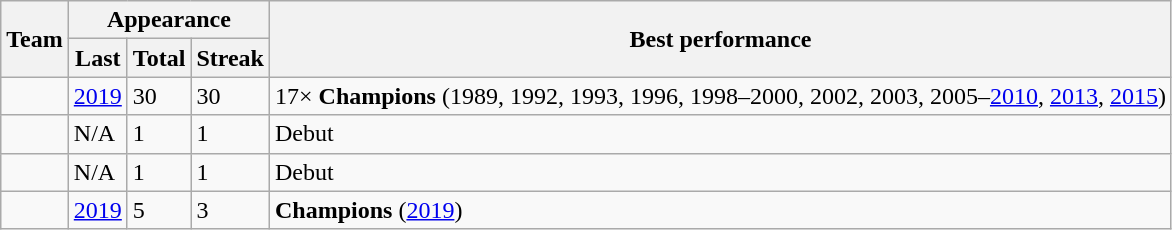<table class="wikitable">
<tr>
<th rowspan=2>Team</th>
<th colspan=3>Appearance</th>
<th rowspan=2>Best performance</th>
</tr>
<tr>
<th>Last</th>
<th>Total</th>
<th>Streak</th>
</tr>
<tr>
<td align=left></td>
<td><a href='#'>2019</a></td>
<td>30</td>
<td>30</td>
<td align=left>17× <strong>Champions</strong> (1989, 1992, 1993, 1996, 1998–2000, 2002, 2003, 2005–<a href='#'>2010</a>, <a href='#'>2013</a>, <a href='#'>2015</a>)</td>
</tr>
<tr>
<td align=left></td>
<td>N/A</td>
<td>1</td>
<td>1</td>
<td>Debut</td>
</tr>
<tr>
<td align=left></td>
<td>N/A</td>
<td>1</td>
<td>1</td>
<td>Debut</td>
</tr>
<tr>
<td align=left></td>
<td><a href='#'>2019</a></td>
<td>5</td>
<td>3</td>
<td align=left><strong>Champions</strong> (<a href='#'>2019</a>)</td>
</tr>
</table>
